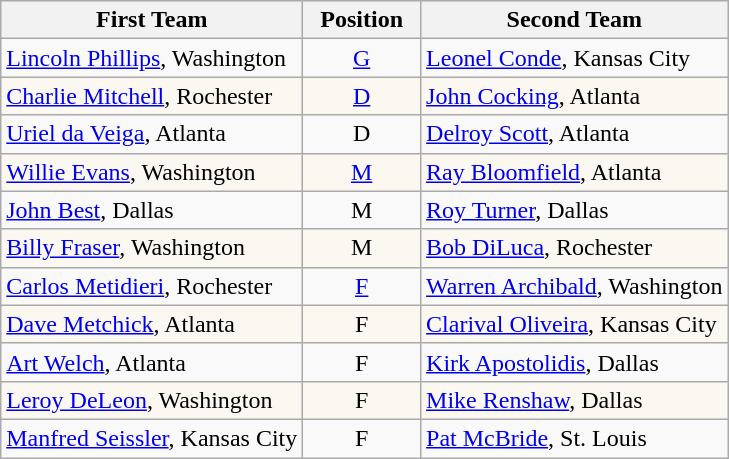<table class="wikitable">
<tr>
<th>First Team</th>
<th>  Position  </th>
<th>Second Team</th>
</tr>
<tr>
<td><a href='#'>Lincoln Phillips</a>, Washington</td>
<td align=center><a href='#'>G</a></td>
<td><a href='#'>Leonel Conde</a>, Kansas City</td>
</tr>
<tr style="background:#faf8f0;">
<td><a href='#'>Charlie Mitchell</a>, Rochester</td>
<td align=center><a href='#'>D</a></td>
<td><a href='#'>John Cocking</a>, Atlanta</td>
</tr>
<tr>
<td><a href='#'>Uriel da Veiga</a>, Atlanta</td>
<td align=center>D</td>
<td><a href='#'>Delroy Scott</a>, Atlanta</td>
</tr>
<tr style="background:#faf8f0;">
<td><a href='#'>Willie Evans</a>, Washington</td>
<td align=center><a href='#'>M</a></td>
<td><a href='#'>Ray Bloomfield</a>, Atlanta</td>
</tr>
<tr>
<td><a href='#'>John Best</a>, Dallas</td>
<td align=center>M</td>
<td><a href='#'>Roy Turner</a>, Dallas</td>
</tr>
<tr style="background:#faf8f0;">
<td><a href='#'>Billy Fraser</a>, Washington</td>
<td align=center>M</td>
<td><a href='#'>Bob DiLuca</a>, Rochester</td>
</tr>
<tr>
<td><a href='#'>Carlos Metidieri</a>, Rochester</td>
<td align=center><a href='#'>F</a></td>
<td><a href='#'>Warren Archibald</a>, Washington</td>
</tr>
<tr style="background:#faf8f0;">
<td><a href='#'>Dave Metchick</a>, Atlanta</td>
<td align=center>F</td>
<td><a href='#'>Clarival Oliveira</a>, Kansas City</td>
</tr>
<tr>
<td><a href='#'>Art Welch</a>, Atlanta</td>
<td align=center>F</td>
<td><a href='#'>Kirk Apostolidis</a>, Dallas</td>
</tr>
<tr style="background:#faf8f0;">
<td><a href='#'>Leroy DeLeon</a>, Washington</td>
<td align=center>F</td>
<td><a href='#'>Mike Renshaw</a>, Dallas</td>
</tr>
<tr>
<td><a href='#'>Manfred Seissler</a>, Kansas City</td>
<td align=center>F</td>
<td><a href='#'>Pat McBride</a>, St. Louis</td>
</tr>
</table>
